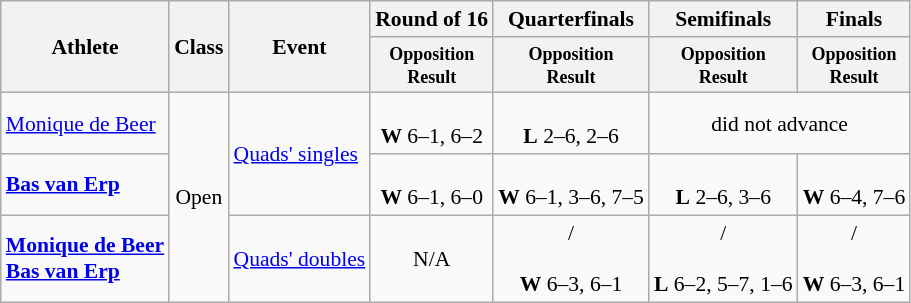<table class=wikitable style="font-size:90%">
<tr>
<th rowspan="2">Athlete</th>
<th rowspan="2">Class</th>
<th rowspan="2">Event</th>
<th>Round of 16</th>
<th>Quarterfinals</th>
<th>Semifinals</th>
<th>Finals</th>
</tr>
<tr>
<th style="line-height:1em"><small>Opposition<br>Result</small></th>
<th style="line-height:1em"><small>Opposition<br>Result</small></th>
<th style="line-height:1em"><small>Opposition<br>Result</small></th>
<th style="line-height:1em"><small>Opposition<br>Result</small></th>
</tr>
<tr>
<td><a href='#'>Monique de Beer</a></td>
<td rowspan="3" style="text-align:center;">Open</td>
<td rowspan="2"><a href='#'>Quads' singles</a></td>
<td style="text-align:center;"><br><strong>W</strong> 6–1, 6–2</td>
<td style="text-align:center;"><br><strong>L</strong> 2–6, 2–6</td>
<td style="text-align:center;" colspan="2">did not advance</td>
</tr>
<tr>
<td><strong><a href='#'>Bas van Erp</a></strong></td>
<td style="text-align:center;"><br><strong>W</strong> 6–1, 6–0</td>
<td style="text-align:center;"><br><strong>W</strong> 6–1, 3–6, 7–5</td>
<td style="text-align:center;"><br><strong>L</strong> 2–6, 3–6</td>
<td style="text-align:center;"><br><strong>W</strong> 6–4, 7–6 </td>
</tr>
<tr>
<td><strong><a href='#'>Monique de Beer</a></strong><br> <strong><a href='#'>Bas van Erp</a></strong></td>
<td><a href='#'>Quads' doubles</a></td>
<td style="text-align:center;">N/A</td>
<td style="text-align:center;"> /<br> <br><strong>W</strong> 6–3, 6–1</td>
<td style="text-align:center;"> /<br> <br><strong>L</strong> 6–2, 5–7, 1–6</td>
<td style="text-align:center;"> /<br> <br><strong>W</strong> 6–3, 6–1 </td>
</tr>
</table>
